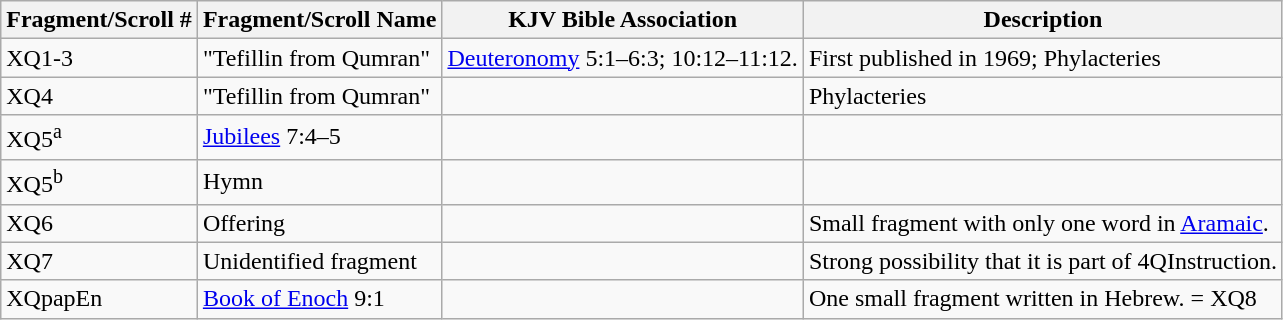<table class="wikitable">
<tr>
<th>Fragment/Scroll #</th>
<th>Fragment/Scroll Name</th>
<th>KJV Bible Association</th>
<th>Description</th>
</tr>
<tr>
<td>XQ1-3</td>
<td>"Tefillin from Qumran"</td>
<td><a href='#'>Deuteronomy</a> 5:1–6:3; 10:12–11:12.</td>
<td>First published in 1969; Phylacteries</td>
</tr>
<tr>
<td>XQ4</td>
<td>"Tefillin from Qumran"</td>
<td></td>
<td>Phylacteries</td>
</tr>
<tr>
<td>XQ5<sup>a</sup></td>
<td><a href='#'>Jubilees</a> 7:4–5</td>
<td></td>
<td></td>
</tr>
<tr>
<td>XQ5<sup>b</sup></td>
<td>Hymn</td>
<td></td>
<td></td>
</tr>
<tr>
<td>XQ6</td>
<td>Offering</td>
<td></td>
<td>Small fragment with only one word in <a href='#'>Aramaic</a>.</td>
</tr>
<tr>
<td>XQ7</td>
<td>Unidentified fragment</td>
<td></td>
<td>Strong possibility that it is part of 4QInstruction.</td>
</tr>
<tr>
<td>XQpapEn</td>
<td><a href='#'>Book of Enoch</a> 9:1</td>
<td></td>
<td>One small fragment written in Hebrew. = XQ8</td>
</tr>
</table>
